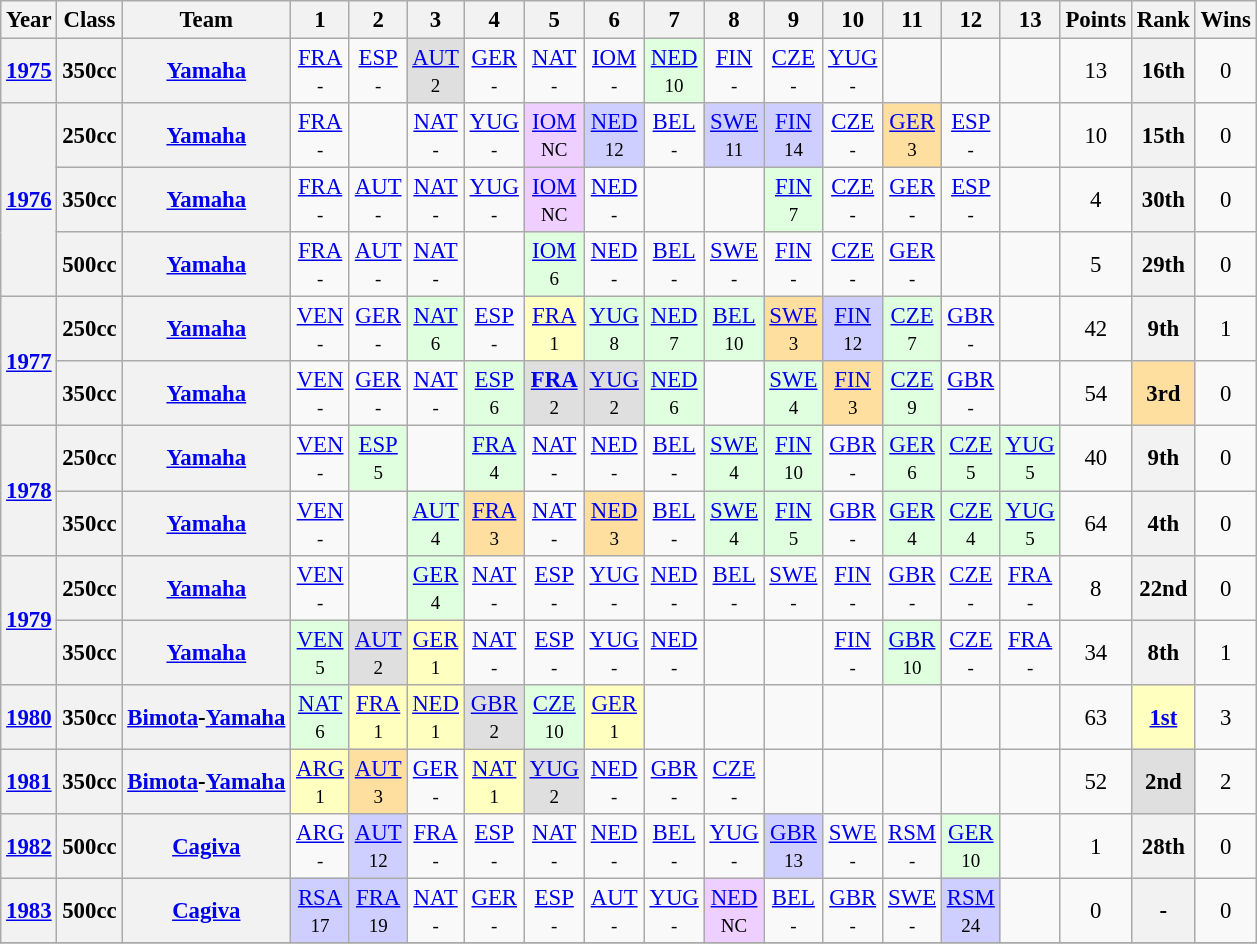<table class="wikitable" style="text-align:center; font-size:95%">
<tr>
<th>Year</th>
<th>Class</th>
<th>Team</th>
<th>1</th>
<th>2</th>
<th>3</th>
<th>4</th>
<th>5</th>
<th>6</th>
<th>7</th>
<th>8</th>
<th>9</th>
<th>10</th>
<th>11</th>
<th>12</th>
<th>13</th>
<th>Points</th>
<th>Rank</th>
<th>Wins</th>
</tr>
<tr>
<th><a href='#'>1975</a></th>
<th>350cc</th>
<th><a href='#'>Yamaha</a></th>
<td><a href='#'>FRA</a><br><small>-</small></td>
<td><a href='#'>ESP</a><br><small>-</small></td>
<td style="background:#DFDFDF;"><a href='#'>AUT</a><br><small>2</small></td>
<td><a href='#'>GER</a><br><small>-</small></td>
<td><a href='#'>NAT</a><br><small>-</small></td>
<td><a href='#'>IOM</a><br><small>-</small></td>
<td style="background:#DFFFDF;"><a href='#'>NED</a><br><small>10</small></td>
<td><a href='#'>FIN</a><br><small>-</small></td>
<td><a href='#'>CZE</a><br><small>-</small></td>
<td><a href='#'>YUG</a><br><small>-</small></td>
<td></td>
<td></td>
<td></td>
<td>13</td>
<th>16th</th>
<td>0</td>
</tr>
<tr>
<th rowspan=3><a href='#'>1976</a></th>
<th>250cc</th>
<th><a href='#'>Yamaha</a></th>
<td><a href='#'>FRA</a><br><small>-</small></td>
<td></td>
<td><a href='#'>NAT</a><br><small>-</small></td>
<td><a href='#'>YUG</a><br><small>-</small></td>
<td style="background:#EFCFFF;"><a href='#'>IOM</a><br><small>NC</small></td>
<td style="background:#CFCFFF;"><a href='#'>NED</a><br><small>12</small></td>
<td><a href='#'>BEL</a><br><small>-</small></td>
<td style="background:#CFCFFF;"><a href='#'>SWE</a><br><small>11</small></td>
<td style="background:#CFCFFF;"><a href='#'>FIN</a><br><small>14</small></td>
<td><a href='#'>CZE</a><br><small>-</small></td>
<td style="background:#FFDF9F;"><a href='#'>GER</a><br><small>3</small></td>
<td><a href='#'>ESP</a><br><small>-</small></td>
<td></td>
<td>10</td>
<th>15th</th>
<td>0</td>
</tr>
<tr>
<th>350cc</th>
<th><a href='#'>Yamaha</a></th>
<td><a href='#'>FRA</a><br><small>-</small></td>
<td><a href='#'>AUT</a><br><small>-</small></td>
<td><a href='#'>NAT</a><br><small>-</small></td>
<td><a href='#'>YUG</a><br><small>-</small></td>
<td style="background:#EFCFFF;"><a href='#'>IOM</a><br><small>NC</small></td>
<td><a href='#'>NED</a><br><small>-</small></td>
<td></td>
<td></td>
<td style="background:#DFFFDF;"><a href='#'>FIN</a><br><small>7</small></td>
<td><a href='#'>CZE</a><br><small>-</small></td>
<td><a href='#'>GER</a><br><small>-</small></td>
<td><a href='#'>ESP</a><br><small>-</small></td>
<td></td>
<td>4</td>
<th>30th</th>
<td>0</td>
</tr>
<tr>
<th>500cc</th>
<th><a href='#'>Yamaha</a></th>
<td><a href='#'>FRA</a><br><small>-</small></td>
<td><a href='#'>AUT</a><br><small>-</small></td>
<td><a href='#'>NAT</a><br><small>-</small></td>
<td></td>
<td style="background:#DFFFDF;"><a href='#'>IOM</a><br><small>6</small></td>
<td><a href='#'>NED</a><br><small>-</small></td>
<td><a href='#'>BEL</a><br><small>-</small></td>
<td><a href='#'>SWE</a><br><small>-</small></td>
<td><a href='#'>FIN</a><br><small>-</small></td>
<td><a href='#'>CZE</a><br><small>-</small></td>
<td><a href='#'>GER</a><br><small>-</small></td>
<td></td>
<td></td>
<td>5</td>
<th>29th</th>
<td>0</td>
</tr>
<tr>
<th rowspan=2><a href='#'>1977</a></th>
<th>250cc</th>
<th><a href='#'>Yamaha</a></th>
<td><a href='#'>VEN</a><br><small>-</small></td>
<td><a href='#'>GER</a><br><small>-</small></td>
<td style="background:#DFFFDF;"><a href='#'>NAT</a><br><small>6</small></td>
<td><a href='#'>ESP</a><br><small>-</small></td>
<td style="background:#FFFFBF;"><a href='#'>FRA</a><br><small>1</small></td>
<td style="background:#DFFFDF;"><a href='#'>YUG</a><br><small>8</small></td>
<td style="background:#DFFFDF;"><a href='#'>NED</a><br><small>7</small></td>
<td style="background:#DFFFDF;"><a href='#'>BEL</a><br><small>10</small></td>
<td style="background:#FFDF9F;"><a href='#'>SWE</a><br><small>3</small></td>
<td style="background:#CFCFFF;"><a href='#'>FIN</a><br><small>12</small></td>
<td style="background:#DFFFDF;"><a href='#'>CZE</a><br><small>7</small></td>
<td><a href='#'>GBR</a><br><small>-</small></td>
<td></td>
<td>42</td>
<th>9th</th>
<td>1</td>
</tr>
<tr>
<th>350cc</th>
<th><a href='#'>Yamaha</a></th>
<td><a href='#'>VEN</a><br><small>-</small></td>
<td><a href='#'>GER</a><br><small>-</small></td>
<td><a href='#'>NAT</a><br><small>-</small></td>
<td style="background:#DFFFDF;"><a href='#'>ESP</a><br><small>6</small></td>
<td style="background:#DFDFDF;"><strong><a href='#'>FRA</a></strong><br><small>2</small></td>
<td style="background:#DFDFDF;"><a href='#'>YUG</a><br><small>2</small></td>
<td style="background:#DFFFDF;"><a href='#'>NED</a><br><small>6</small></td>
<td></td>
<td style="background:#DFFFDF;"><a href='#'>SWE</a><br><small>4</small></td>
<td style="background:#FFDF9F;"><a href='#'>FIN</a><br><small>3</small></td>
<td style="background:#DFFFDF;"><a href='#'>CZE</a><br><small>9</small></td>
<td><a href='#'>GBR</a><br><small>-</small></td>
<td></td>
<td>54</td>
<td style="background:#FFDF9F;"><strong>3rd</strong></td>
<td>0</td>
</tr>
<tr>
<th rowspan=2><a href='#'>1978</a></th>
<th>250cc</th>
<th><a href='#'>Yamaha</a></th>
<td><a href='#'>VEN</a><br><small>-</small></td>
<td style="background:#DFFFDF;"><a href='#'>ESP</a><br><small>5</small></td>
<td></td>
<td style="background:#DFFFDF;"><a href='#'>FRA</a><br><small>4</small></td>
<td><a href='#'>NAT</a><br><small>-</small></td>
<td><a href='#'>NED</a><br><small>-</small></td>
<td><a href='#'>BEL</a><br><small>-</small></td>
<td style="background:#DFFFDF;"><a href='#'>SWE</a><br><small>4</small></td>
<td style="background:#DFFFDF;"><a href='#'>FIN</a><br><small>10</small></td>
<td><a href='#'>GBR</a><br><small>-</small></td>
<td style="background:#DFFFDF;"><a href='#'>GER</a><br><small>6</small></td>
<td style="background:#DFFFDF;"><a href='#'>CZE</a><br><small>5</small></td>
<td style="background:#DFFFDF;"><a href='#'>YUG</a><br><small>5</small></td>
<td>40</td>
<th>9th</th>
<td>0</td>
</tr>
<tr>
<th>350cc</th>
<th><a href='#'>Yamaha</a></th>
<td><a href='#'>VEN</a><br><small>-</small></td>
<td></td>
<td style="background:#DFFFDF;"><a href='#'>AUT</a><br><small>4</small></td>
<td style="background:#FFDF9F;"><a href='#'>FRA</a><br><small>3</small></td>
<td><a href='#'>NAT</a><br><small>-</small></td>
<td style="background:#FFDF9F;"><a href='#'>NED</a><br><small>3</small></td>
<td><a href='#'>BEL</a><br><small>-</small></td>
<td style="background:#DFFFDF;"><a href='#'>SWE</a><br><small>4</small></td>
<td style="background:#DFFFDF;"><a href='#'>FIN</a><br><small>5</small></td>
<td><a href='#'>GBR</a><br><small>-</small></td>
<td style="background:#DFFFDF;"><a href='#'>GER</a><br><small>4</small></td>
<td style="background:#DFFFDF;"><a href='#'>CZE</a><br><small>4</small></td>
<td style="background:#DFFFDF;"><a href='#'>YUG</a><br><small>5</small></td>
<td>64</td>
<th>4th</th>
<td>0</td>
</tr>
<tr>
<th rowspan=2><a href='#'>1979</a></th>
<th>250cc</th>
<th><a href='#'>Yamaha</a></th>
<td><a href='#'>VEN</a><br><small>-</small></td>
<td></td>
<td style="background:#DFFFDF;"><a href='#'>GER</a><br><small>4</small></td>
<td><a href='#'>NAT</a><br><small>-</small></td>
<td><a href='#'>ESP</a><br><small>-</small></td>
<td><a href='#'>YUG</a><br><small>-</small></td>
<td><a href='#'>NED</a><br><small>-</small></td>
<td><a href='#'>BEL</a><br><small>-</small></td>
<td><a href='#'>SWE</a><br><small>-</small></td>
<td><a href='#'>FIN</a><br><small>-</small></td>
<td><a href='#'>GBR</a><br><small>-</small></td>
<td><a href='#'>CZE</a><br><small>-</small></td>
<td><a href='#'>FRA</a><br><small>-</small></td>
<td>8</td>
<th>22nd</th>
<td>0</td>
</tr>
<tr>
<th>350cc</th>
<th><a href='#'>Yamaha</a></th>
<td style="background:#DFFFDF;"><a href='#'>VEN</a><br><small>5</small></td>
<td style="background:#DFDFDF;"><a href='#'>AUT</a><br><small>2</small></td>
<td style="background:#FFFFBF;"><a href='#'>GER</a><br><small>1</small></td>
<td><a href='#'>NAT</a><br><small>-</small></td>
<td><a href='#'>ESP</a><br><small>-</small></td>
<td><a href='#'>YUG</a><br><small>-</small></td>
<td><a href='#'>NED</a><br><small>-</small></td>
<td></td>
<td></td>
<td><a href='#'>FIN</a><br><small>-</small></td>
<td style="background:#DFFFDF;"><a href='#'>GBR</a><br><small>10</small></td>
<td><a href='#'>CZE</a><br><small>-</small></td>
<td><a href='#'>FRA</a><br><small>-</small></td>
<td>34</td>
<th>8th</th>
<td>1</td>
</tr>
<tr>
<th><a href='#'>1980</a></th>
<th>350cc</th>
<th><a href='#'>Bimota</a>-<a href='#'>Yamaha</a></th>
<td style="background:#DFFFDF;"><a href='#'>NAT</a><br><small>6</small></td>
<td style="background:#FFFFBF;"><a href='#'>FRA</a><br><small>1</small></td>
<td style="background:#FFFFBF;"><a href='#'>NED</a><br><small>1</small></td>
<td style="background:#DFDFDF;"><a href='#'>GBR</a><br><small>2</small></td>
<td style="background:#DFFFDF;"><a href='#'>CZE</a><br><small>10</small></td>
<td style="background:#FFFFBF;"><a href='#'>GER</a><br><small>1</small></td>
<td></td>
<td></td>
<td></td>
<td></td>
<td></td>
<td></td>
<td></td>
<td>63</td>
<td style="background:#FFFFBF;"><strong><a href='#'>1st</a></strong></td>
<td>3</td>
</tr>
<tr>
<th><a href='#'>1981</a></th>
<th>350cc</th>
<th><a href='#'>Bimota</a>-<a href='#'>Yamaha</a></th>
<td style="background:#FFFFBF;"><a href='#'>ARG</a><br><small>1</small></td>
<td style="background:#FFDF9F;"><a href='#'>AUT</a><br><small>3</small></td>
<td><a href='#'>GER</a><br><small>-</small></td>
<td style="background:#FFFFBF;"><a href='#'>NAT</a><br><small>1</small></td>
<td style="background:#DFDFDF;"><a href='#'>YUG</a><br><small>2</small></td>
<td><a href='#'>NED</a><br><small>-</small></td>
<td><a href='#'>GBR</a><br><small>-</small></td>
<td><a href='#'>CZE</a><br><small>-</small></td>
<td></td>
<td></td>
<td></td>
<td></td>
<td></td>
<td>52</td>
<td style="background:#DFDFDF;"><strong>2nd</strong></td>
<td>2</td>
</tr>
<tr>
<th><a href='#'>1982</a></th>
<th>500cc</th>
<th><a href='#'>Cagiva</a></th>
<td><a href='#'>ARG</a><br><small>-</small></td>
<td style="background:#CFCFFF;"><a href='#'>AUT</a><br><small>12</small></td>
<td><a href='#'>FRA</a><br><small>-</small></td>
<td><a href='#'>ESP</a><br><small>-</small></td>
<td><a href='#'>NAT</a><br><small>-</small></td>
<td><a href='#'>NED</a><br><small>-</small></td>
<td><a href='#'>BEL</a><br><small>-</small></td>
<td><a href='#'>YUG</a><br><small>-</small></td>
<td style="background:#CFCFFF;"><a href='#'>GBR</a><br><small>13</small></td>
<td><a href='#'>SWE</a><br><small>-</small></td>
<td><a href='#'>RSM</a><br><small>-</small></td>
<td style="background:#DFFFDF;"><a href='#'>GER</a><br><small>10</small></td>
<td></td>
<td>1</td>
<th>28th</th>
<td>0</td>
</tr>
<tr>
<th><a href='#'>1983</a></th>
<th>500cc</th>
<th><a href='#'>Cagiva</a></th>
<td style="background:#CFCFFF;"><a href='#'>RSA</a><br><small>17</small></td>
<td style="background:#CFCFFF;"><a href='#'>FRA</a><br><small>19</small></td>
<td><a href='#'>NAT</a><br><small>-</small></td>
<td><a href='#'>GER</a><br><small>-</small></td>
<td><a href='#'>ESP</a><br><small>-</small></td>
<td><a href='#'>AUT</a><br><small>-</small></td>
<td><a href='#'>YUG</a><br><small>-</small></td>
<td style="background:#EFCFFF;"><a href='#'>NED</a><br><small>NC</small></td>
<td><a href='#'>BEL</a><br><small>-</small></td>
<td><a href='#'>GBR</a><br><small>-</small></td>
<td><a href='#'>SWE</a><br><small>-</small></td>
<td style="background:#CFCFFF;"><a href='#'>RSM</a><br><small>24</small></td>
<td></td>
<td>0</td>
<th>-</th>
<td>0</td>
</tr>
<tr>
</tr>
</table>
